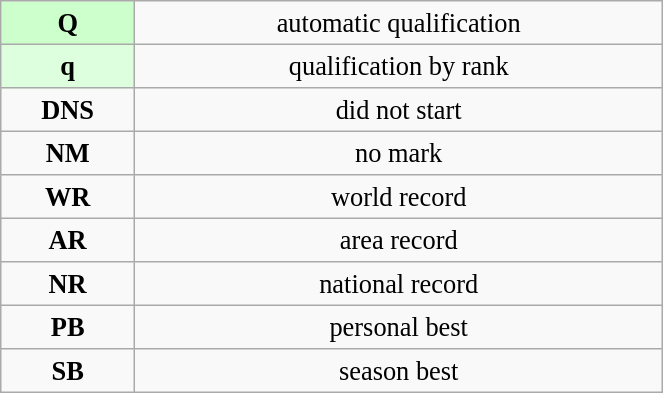<table class="wikitable" style=" text-align:center; font-size:110%;" width="35%">
<tr>
<td bgcolor="ccffcc"><strong>Q</strong></td>
<td>automatic qualification</td>
</tr>
<tr>
<td bgcolor="ddffdd"><strong>q</strong></td>
<td>qualification by rank</td>
</tr>
<tr>
<td><strong>DNS</strong></td>
<td>did not start</td>
</tr>
<tr>
<td><strong>NM</strong></td>
<td>no mark</td>
</tr>
<tr>
<td><strong>WR</strong></td>
<td>world record</td>
</tr>
<tr>
<td><strong>AR</strong></td>
<td>area record</td>
</tr>
<tr>
<td><strong>NR</strong></td>
<td>national record</td>
</tr>
<tr>
<td><strong>PB</strong></td>
<td>personal best</td>
</tr>
<tr>
<td><strong>SB</strong></td>
<td>season best</td>
</tr>
</table>
